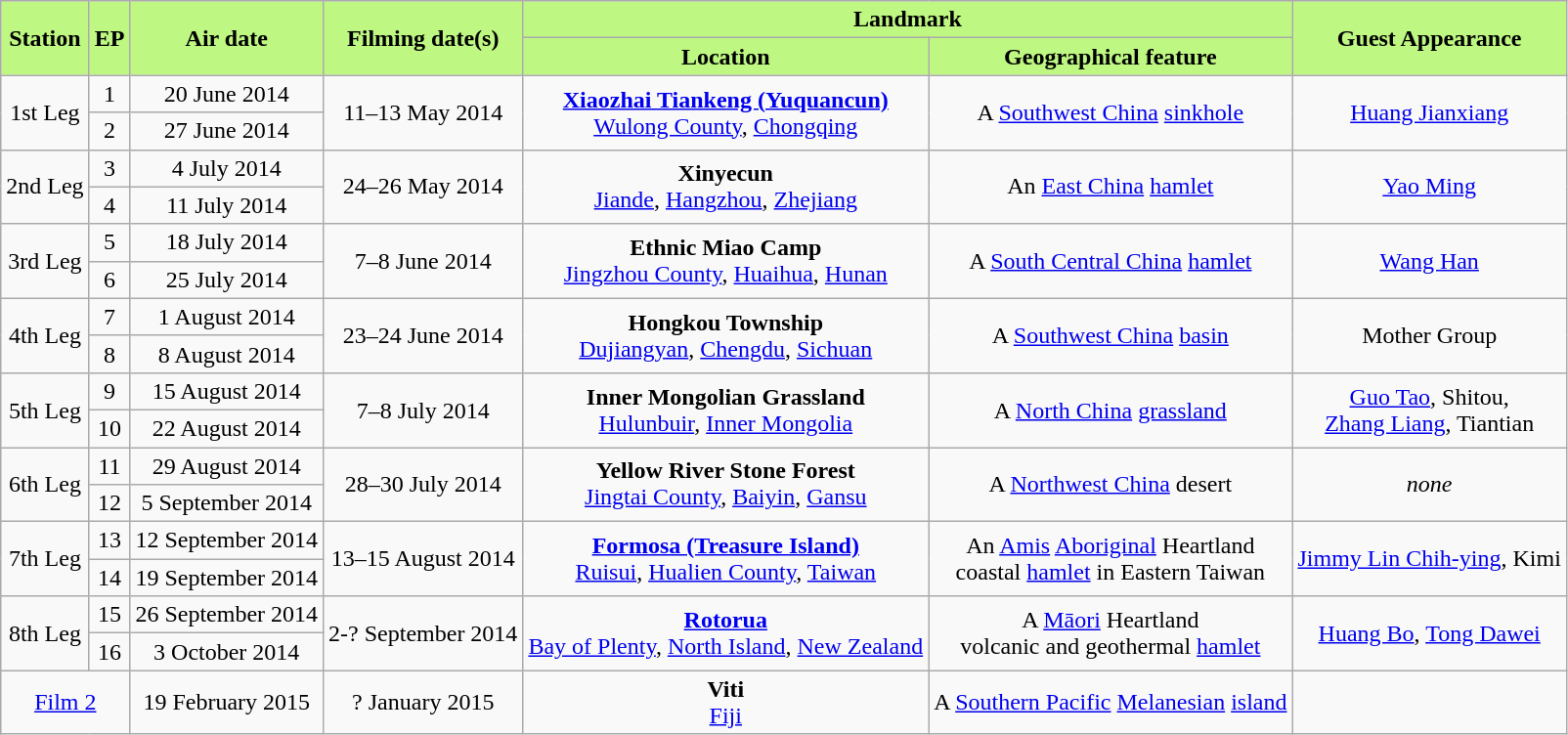<table class=wikitable>
<tr style="background:#BEF781; color:black; text-align:center;">
<td rowspan=2><strong>Station</strong></td>
<td rowspan=2><strong>EP</strong></td>
<td rowspan=2><strong>Air date</strong></td>
<td rowspan=2><strong>Filming date(s)</strong></td>
<td width="180" colspan=2><strong>Landmark</strong></td>
<td rowspan=2><strong>Guest Appearance</strong></td>
</tr>
<tr style="background:#BEF781; color:black; text-align:center;">
<td><strong>Location</strong></td>
<td><strong>Geographical feature</strong></td>
</tr>
<tr align=center>
<td rowspan=2>1st Leg</td>
<td>1</td>
<td>20 June 2014</td>
<td rowspan=2>11–13 May 2014</td>
<td rowspan=2><strong><a href='#'>Xiaozhai Tiankeng (Yuquancun)</a></strong><br><a href='#'>Wulong County</a>, <a href='#'>Chongqing</a><br></td>
<td rowspan=2>A <a href='#'>Southwest China</a> <a href='#'>sinkhole</a></td>
<td rowspan=2><a href='#'>Huang Jianxiang</a></td>
</tr>
<tr align=center>
<td>2</td>
<td>27 June 2014</td>
</tr>
<tr align=center>
<td rowspan=2>2nd Leg</td>
<td>3</td>
<td>4 July 2014</td>
<td rowspan=2>24–26 May 2014</td>
<td rowspan=2><strong>Xinyecun</strong><br><a href='#'>Jiande</a>, <a href='#'>Hangzhou</a>, <a href='#'>Zhejiang</a><br></td>
<td rowspan=2>An <a href='#'>East China</a> <a href='#'>hamlet</a></td>
<td rowspan=2><a href='#'>Yao Ming</a></td>
</tr>
<tr align=center>
<td>4</td>
<td>11 July 2014</td>
</tr>
<tr align=center>
<td rowspan=2>3rd Leg</td>
<td>5</td>
<td>18 July 2014</td>
<td rowspan=2>7–8 June 2014</td>
<td rowspan=2><strong>Ethnic Miao Camp</strong><br><a href='#'>Jingzhou County</a>, <a href='#'>Huaihua</a>, <a href='#'>Hunan</a><br></td>
<td rowspan=2>A <a href='#'>South Central China</a> <a href='#'>hamlet</a></td>
<td rowspan=2><a href='#'>Wang Han</a></td>
</tr>
<tr align=center>
<td>6</td>
<td>25 July 2014</td>
</tr>
<tr align=center>
<td rowspan=2>4th Leg</td>
<td>7</td>
<td>1 August 2014</td>
<td rowspan=2>23–24 June 2014</td>
<td rowspan=2><strong>Hongkou Township</strong><br><a href='#'>Dujiangyan</a>, <a href='#'>Chengdu</a>, <a href='#'>Sichuan</a><br></td>
<td rowspan=2>A <a href='#'>Southwest China</a> <a href='#'>basin</a></td>
<td rowspan=2>Mother Group</td>
</tr>
<tr align=center>
<td>8</td>
<td>8 August 2014</td>
</tr>
<tr align=center>
<td rowspan=2>5th Leg</td>
<td>9</td>
<td>15 August 2014</td>
<td rowspan=2>7–8 July 2014</td>
<td rowspan=2><strong>Inner Mongolian Grassland</strong><br><a href='#'>Hulunbuir</a>, <a href='#'>Inner Mongolia</a><br></td>
<td rowspan=2>A <a href='#'>North China</a> <a href='#'>grassland</a></td>
<td rowspan=2><a href='#'>Guo Tao</a>, Shitou,<br><a href='#'>Zhang Liang</a>, Tiantian</td>
</tr>
<tr align=center>
<td>10</td>
<td>22 August 2014</td>
</tr>
<tr align=center>
<td rowspan=2>6th Leg</td>
<td>11</td>
<td>29 August 2014</td>
<td rowspan=2>28–30 July 2014</td>
<td rowspan=2><strong>Yellow River Stone Forest</strong><br><a href='#'>Jingtai County</a>, <a href='#'>Baiyin</a>, <a href='#'>Gansu</a></td>
<td rowspan=2>A <a href='#'>Northwest China</a> desert</td>
<td rowspan=2><em>none</em></td>
</tr>
<tr align=center>
<td>12</td>
<td>5 September 2014</td>
</tr>
<tr align=center>
<td rowspan=2>7th Leg</td>
<td>13</td>
<td>12 September 2014</td>
<td rowspan=2>13–15 August 2014</td>
<td rowspan=2><a href='#'><strong>Formosa (Treasure Island)</strong></a><br><a href='#'>Ruisui</a>, <a href='#'>Hualien County</a>, <a href='#'>Taiwan</a></td>
<td rowspan=2>An <a href='#'>Amis</a> <a href='#'>Aboriginal</a> Heartland<br>coastal <a href='#'>hamlet</a> in Eastern Taiwan</td>
<td rowspan=2><a href='#'>Jimmy Lin Chih-ying</a>, Kimi</td>
</tr>
<tr align=center>
<td>14</td>
<td>19 September 2014</td>
</tr>
<tr align=center>
<td rowspan=2>8th Leg</td>
<td>15</td>
<td>26 September 2014</td>
<td rowspan=2>2-? September 2014</td>
<td rowspan=2><strong><a href='#'>Rotorua</a></strong><br><a href='#'>Bay of Plenty</a>, <a href='#'>North Island</a>, <a href='#'>New Zealand</a></td>
<td rowspan=2>A <a href='#'>Māori</a> Heartland<br>volcanic and geothermal <a href='#'>hamlet</a></td>
<td rowspan=2><a href='#'>Huang Bo</a>, <a href='#'>Tong Dawei</a></td>
</tr>
<tr align=center>
<td>16</td>
<td>3 October 2014</td>
</tr>
<tr align=center>
<td colspan=2><a href='#'>Film 2</a></td>
<td>19 February 2015</td>
<td rowspan=1>? January 2015</td>
<td><strong>Viti</strong><br><a href='#'>Fiji</a></td>
<td>A <a href='#'>Southern Pacific</a> <a href='#'>Melanesian</a> <a href='#'>island</a></td>
<td></td>
</tr>
</table>
